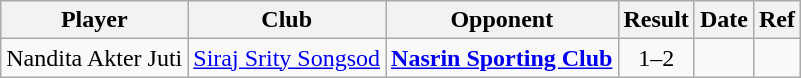<table class="wikitable">
<tr>
<th>Player</th>
<th>Club</th>
<th>Opponent</th>
<th style="text-align:center">Result</th>
<th>Date</th>
<th>Ref</th>
</tr>
<tr>
<td> Nandita Akter Juti</td>
<td><a href='#'>Siraj Srity Songsod</a></td>
<td><strong><a href='#'>Nasrin Sporting Club</a></strong></td>
<td align="center">1–2</td>
<td></td>
<td></td>
</tr>
</table>
